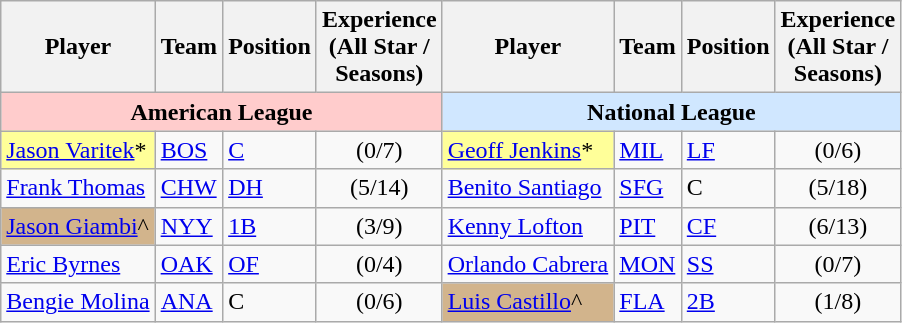<table class="wikitable">
<tr>
<th>Player</th>
<th>Team</th>
<th>Position</th>
<th>Experience<br>(All Star / <br>Seasons)</th>
<th>Player</th>
<th>Team</th>
<th>Position</th>
<th>Experience<br>(All Star / <br>Seasons)</th>
</tr>
<tr>
<th colspan=4 style="background-color:#FFCCCC">American League</th>
<th colspan=4 style="background-color:#D0E7FF">National League</th>
</tr>
<tr>
<td style="background:#FFFF99"><a href='#'>Jason Varitek</a>*</td>
<td><a href='#'>BOS</a></td>
<td><a href='#'>C</a></td>
<td align="center">(0/7)</td>
<td style="background:#FFFF99"><a href='#'>Geoff Jenkins</a>*</td>
<td><a href='#'>MIL</a></td>
<td><a href='#'>LF</a></td>
<td align="center">(0/6)</td>
</tr>
<tr>
<td><a href='#'>Frank Thomas</a></td>
<td><a href='#'>CHW</a></td>
<td><a href='#'>DH</a></td>
<td align="center">(5/14)</td>
<td><a href='#'>Benito Santiago</a></td>
<td><a href='#'>SFG</a></td>
<td>C</td>
<td align="center">(5/18)</td>
</tr>
<tr>
<td style="background:tan"><a href='#'>Jason Giambi</a>^</td>
<td><a href='#'>NYY</a></td>
<td><a href='#'>1B</a></td>
<td align="center">(3/9)</td>
<td><a href='#'>Kenny Lofton</a></td>
<td><a href='#'>PIT</a></td>
<td><a href='#'>CF</a></td>
<td align="center">(6/13)</td>
</tr>
<tr>
<td><a href='#'>Eric Byrnes</a></td>
<td><a href='#'>OAK</a></td>
<td><a href='#'>OF</a></td>
<td align="center">(0/4)</td>
<td><a href='#'>Orlando Cabrera</a></td>
<td><a href='#'>MON</a></td>
<td><a href='#'>SS</a></td>
<td align="center">(0/7)</td>
</tr>
<tr>
<td><a href='#'>Bengie Molina</a></td>
<td><a href='#'>ANA</a></td>
<td>C</td>
<td align="center">(0/6)</td>
<td style="background:tan"><a href='#'>Luis Castillo</a>^</td>
<td><a href='#'>FLA</a></td>
<td><a href='#'>2B</a></td>
<td align="center">(1/8)</td>
</tr>
</table>
